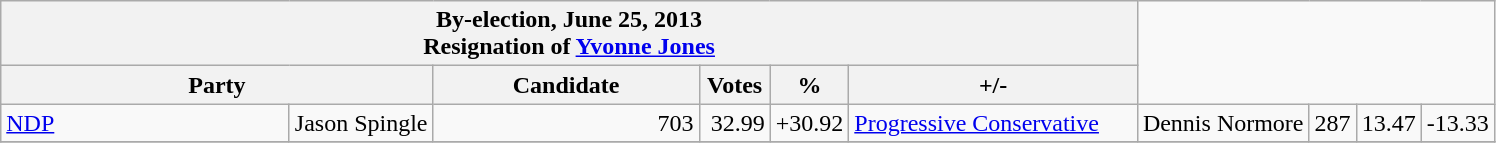<table class="wikitable">
<tr>
<th colspan="6">By-election, June 25, 2013<br>Resignation of <a href='#'>Yvonne Jones</a></th>
</tr>
<tr>
<th colspan="2" style="width: 200px">Party</th>
<th style="width: 170px">Candidate</th>
<th style="width: 40px">Votes</th>
<th style="width: 40px">%</th>
<th style="width: 40px">+/-</th>
</tr>
<tr>
<td style="width: 185px"><a href='#'>NDP</a></td>
<td>Jason Spingle</td>
<td align=right>703</td>
<td align=right>32.99</td>
<td align=right>+30.92<br></td>
<td style="width: 185px"><a href='#'>Progressive Conservative</a></td>
<td>Dennis Normore</td>
<td align=right>287</td>
<td align=right>13.47</td>
<td align=right>-13.33</td>
</tr>
<tr>
</tr>
</table>
